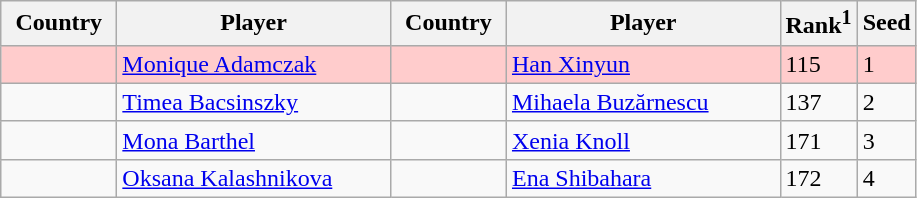<table class="sortable wikitable">
<tr>
<th width="70">Country</th>
<th width="175">Player</th>
<th width="70">Country</th>
<th width="175">Player</th>
<th>Rank<sup>1</sup></th>
<th>Seed</th>
</tr>
<tr style="background:#fcc;">
<td></td>
<td><a href='#'>Monique Adamczak</a></td>
<td></td>
<td><a href='#'>Han Xinyun</a></td>
<td>115</td>
<td>1</td>
</tr>
<tr>
<td></td>
<td><a href='#'>Timea Bacsinszky</a></td>
<td></td>
<td><a href='#'>Mihaela Buzărnescu</a></td>
<td>137</td>
<td>2</td>
</tr>
<tr>
<td></td>
<td><a href='#'>Mona Barthel</a></td>
<td></td>
<td><a href='#'>Xenia Knoll</a></td>
<td>171</td>
<td>3</td>
</tr>
<tr>
<td></td>
<td><a href='#'>Oksana Kalashnikova</a></td>
<td></td>
<td><a href='#'>Ena Shibahara</a></td>
<td>172</td>
<td>4</td>
</tr>
</table>
